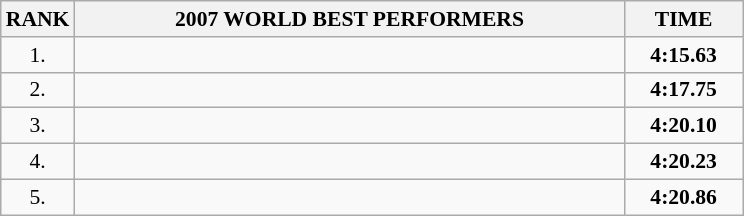<table class="wikitable" style="border-collapse: collapse; font-size: 90%;">
<tr>
<th>RANK</th>
<th align="center" style="width: 25em">2007 WORLD BEST PERFORMERS</th>
<th align="center" style="width: 5em">TIME</th>
</tr>
<tr>
<td align="center">1.</td>
<td></td>
<td align="center"><strong>4:15.63</strong></td>
</tr>
<tr>
<td align="center">2.</td>
<td></td>
<td align="center"><strong>4:17.75</strong></td>
</tr>
<tr>
<td align="center">3.</td>
<td></td>
<td align="center"><strong>4:20.10</strong></td>
</tr>
<tr>
<td align="center">4.</td>
<td></td>
<td align="center"><strong>4:20.23</strong></td>
</tr>
<tr>
<td align="center">5.</td>
<td></td>
<td align="center"><strong>4:20.86</strong></td>
</tr>
</table>
